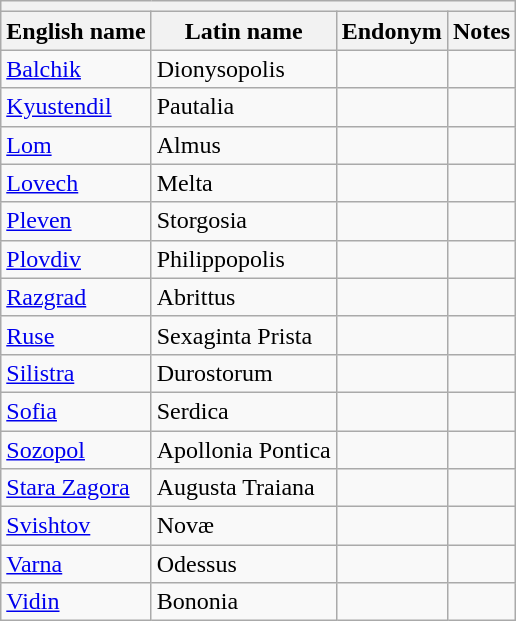<table class="wikitable sortable">
<tr>
<th colspan="4"></th>
</tr>
<tr>
<th>English name</th>
<th>Latin name</th>
<th>Endonym</th>
<th>Notes</th>
</tr>
<tr>
<td><a href='#'>Balchik</a></td>
<td>Dionysopolis</td>
<td></td>
<td></td>
</tr>
<tr>
<td><a href='#'>Kyustendil</a></td>
<td>Pautalia</td>
<td></td>
<td></td>
</tr>
<tr>
<td><a href='#'>Lom</a></td>
<td>Almus</td>
<td></td>
<td></td>
</tr>
<tr>
<td><a href='#'>Lovech</a></td>
<td>Melta</td>
<td></td>
<td></td>
</tr>
<tr>
<td><a href='#'>Pleven</a></td>
<td>Storgosia</td>
<td></td>
<td></td>
</tr>
<tr>
<td><a href='#'>Plovdiv</a></td>
<td>Philippopolis</td>
<td></td>
<td></td>
</tr>
<tr>
<td><a href='#'>Razgrad</a></td>
<td>Abrittus</td>
<td></td>
<td></td>
</tr>
<tr>
<td><a href='#'>Ruse</a></td>
<td>Sexaginta Prista</td>
<td></td>
<td></td>
</tr>
<tr>
<td><a href='#'>Silistra</a></td>
<td>Durostorum</td>
<td></td>
<td></td>
</tr>
<tr>
<td><a href='#'>Sofia</a></td>
<td>Serdica</td>
<td></td>
<td></td>
</tr>
<tr>
<td><a href='#'>Sozopol</a></td>
<td>Apollonia Pontica</td>
<td></td>
<td></td>
</tr>
<tr>
<td><a href='#'>Stara Zagora</a></td>
<td>Augusta Traiana</td>
<td></td>
<td></td>
</tr>
<tr>
<td><a href='#'>Svishtov</a></td>
<td>Novæ</td>
<td></td>
<td></td>
</tr>
<tr>
<td><a href='#'>Varna</a></td>
<td>Odessus</td>
<td></td>
<td></td>
</tr>
<tr>
<td><a href='#'>Vidin</a></td>
<td>Bononia</td>
<td></td>
<td></td>
</tr>
</table>
